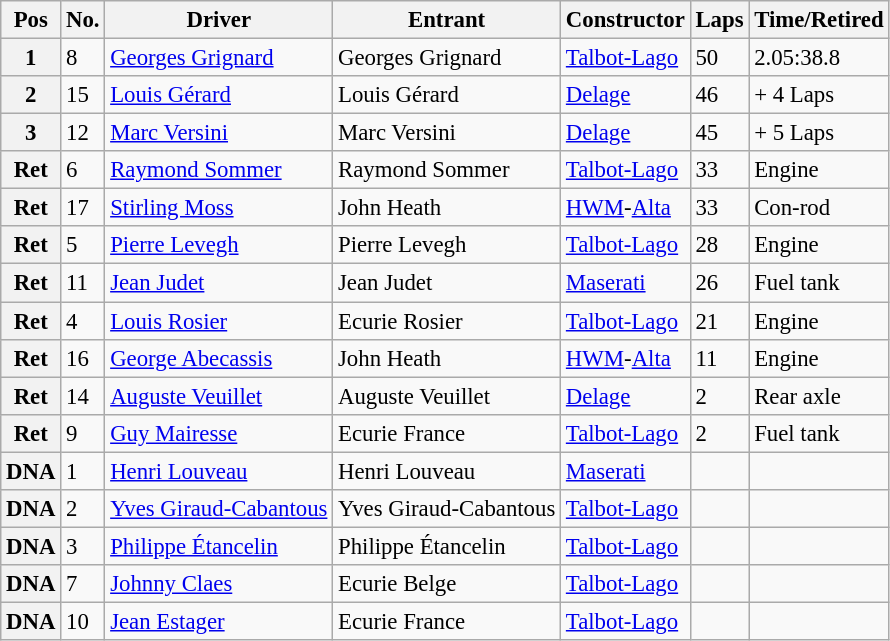<table class="wikitable" style="font-size: 95%;">
<tr>
<th>Pos</th>
<th>No.</th>
<th>Driver</th>
<th>Entrant</th>
<th>Constructor</th>
<th>Laps</th>
<th>Time/Retired</th>
</tr>
<tr>
<th>1</th>
<td>8</td>
<td> <a href='#'>Georges Grignard</a></td>
<td>Georges Grignard</td>
<td><a href='#'>Talbot-Lago</a></td>
<td>50</td>
<td>2.05:38.8</td>
</tr>
<tr>
<th>2</th>
<td>15</td>
<td> <a href='#'>Louis Gérard</a></td>
<td>Louis Gérard</td>
<td><a href='#'>Delage</a></td>
<td>46</td>
<td>+ 4 Laps</td>
</tr>
<tr>
<th>3</th>
<td>12</td>
<td> <a href='#'>Marc Versini</a></td>
<td>Marc Versini</td>
<td><a href='#'>Delage</a></td>
<td>45</td>
<td>+ 5 Laps</td>
</tr>
<tr>
<th>Ret</th>
<td>6</td>
<td> <a href='#'>Raymond Sommer</a></td>
<td>Raymond Sommer</td>
<td><a href='#'>Talbot-Lago</a></td>
<td>33</td>
<td>Engine</td>
</tr>
<tr>
<th>Ret</th>
<td>17</td>
<td> <a href='#'>Stirling Moss</a></td>
<td>John Heath</td>
<td><a href='#'>HWM</a>-<a href='#'>Alta</a></td>
<td>33</td>
<td>Con-rod</td>
</tr>
<tr>
<th>Ret</th>
<td>5</td>
<td> <a href='#'>Pierre Levegh</a></td>
<td>Pierre Levegh</td>
<td><a href='#'>Talbot-Lago</a></td>
<td>28</td>
<td>Engine</td>
</tr>
<tr>
<th>Ret</th>
<td>11</td>
<td> <a href='#'>Jean Judet</a></td>
<td>Jean Judet</td>
<td><a href='#'>Maserati</a></td>
<td>26</td>
<td>Fuel tank</td>
</tr>
<tr>
<th>Ret</th>
<td>4</td>
<td> <a href='#'>Louis Rosier</a></td>
<td>Ecurie Rosier</td>
<td><a href='#'>Talbot-Lago</a></td>
<td>21</td>
<td>Engine</td>
</tr>
<tr>
<th>Ret</th>
<td>16</td>
<td> <a href='#'>George Abecassis</a></td>
<td>John Heath</td>
<td><a href='#'>HWM</a>-<a href='#'>Alta</a></td>
<td>11</td>
<td>Engine</td>
</tr>
<tr>
<th>Ret</th>
<td>14</td>
<td> <a href='#'>Auguste Veuillet</a></td>
<td>Auguste Veuillet</td>
<td><a href='#'>Delage</a></td>
<td>2</td>
<td>Rear axle</td>
</tr>
<tr>
<th>Ret</th>
<td>9</td>
<td> <a href='#'>Guy Mairesse</a></td>
<td>Ecurie France</td>
<td><a href='#'>Talbot-Lago</a></td>
<td>2</td>
<td>Fuel tank</td>
</tr>
<tr>
<th>DNA</th>
<td>1</td>
<td> <a href='#'>Henri Louveau</a></td>
<td>Henri Louveau</td>
<td><a href='#'>Maserati</a></td>
<td></td>
<td></td>
</tr>
<tr>
<th>DNA</th>
<td>2</td>
<td> <a href='#'>Yves Giraud-Cabantous</a></td>
<td>Yves Giraud-Cabantous</td>
<td><a href='#'>Talbot-Lago</a></td>
<td></td>
<td></td>
</tr>
<tr>
<th>DNA</th>
<td>3</td>
<td> <a href='#'>Philippe Étancelin</a></td>
<td>Philippe Étancelin</td>
<td><a href='#'>Talbot-Lago</a></td>
<td></td>
<td></td>
</tr>
<tr>
<th>DNA</th>
<td>7</td>
<td> <a href='#'>Johnny Claes</a></td>
<td>Ecurie Belge</td>
<td><a href='#'>Talbot-Lago</a></td>
<td></td>
<td></td>
</tr>
<tr>
<th>DNA</th>
<td>10</td>
<td> <a href='#'>Jean Estager</a></td>
<td>Ecurie France</td>
<td><a href='#'>Talbot-Lago</a></td>
<td></td>
<td></td>
</tr>
</table>
